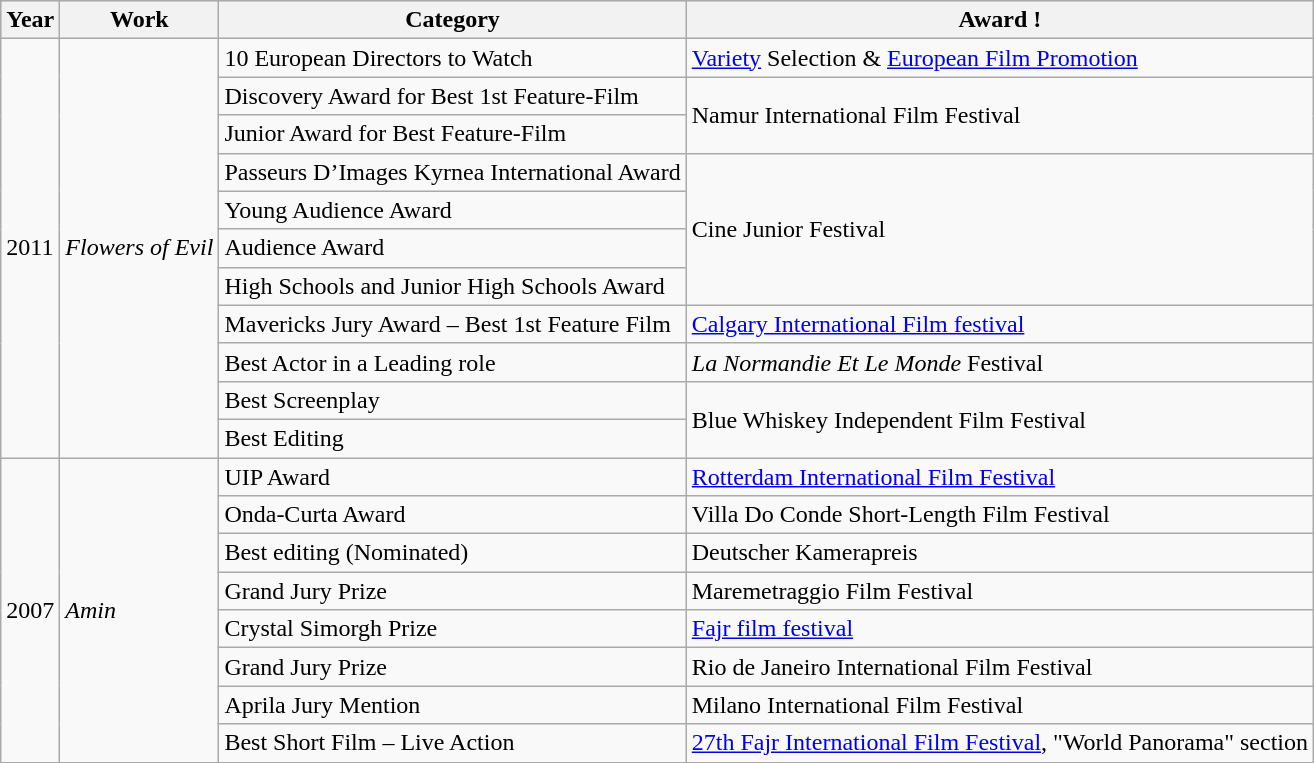<table class="wikitable">
<tr style="background:#ccc; text-align:center;">
<th>Year</th>
<th>Work</th>
<th>Category</th>
<th>Award !</th>
</tr>
<tr>
<td rowspan="11">2011</td>
<td rowspan="11"><em>Flowers of Evil</em></td>
<td>10 European Directors to Watch</td>
<td><a href='#'>Variety</a> Selection & <a href='#'>European Film Promotion</a></td>
</tr>
<tr>
<td>Discovery Award for Best 1st Feature-Film</td>
<td rowspan="2">Namur International Film Festival</td>
</tr>
<tr>
<td>Junior Award for Best Feature-Film</td>
</tr>
<tr>
<td>Passeurs D’Images Kyrnea International Award</td>
<td rowspan="4">Cine Junior Festival</td>
</tr>
<tr>
<td>Young Audience Award</td>
</tr>
<tr>
<td>Audience Award</td>
</tr>
<tr>
<td>High Schools and Junior High Schools Award</td>
</tr>
<tr>
<td>Mavericks Jury Award – Best 1st Feature Film</td>
<td><a href='#'>Calgary International Film festival</a></td>
</tr>
<tr>
<td>Best Actor in a Leading role</td>
<td><em>La Normandie Et Le Monde</em> Festival</td>
</tr>
<tr>
<td>Best Screenplay</td>
<td rowspan="2">Blue Whiskey Independent Film Festival</td>
</tr>
<tr>
<td>Best Editing</td>
</tr>
<tr>
<td rowspan="8">2007</td>
<td rowspan="8"><em>Amin</em></td>
<td>UIP Award</td>
<td><a href='#'>Rotterdam International Film Festival</a></td>
</tr>
<tr>
<td>Onda-Curta Award</td>
<td>Villa Do Conde Short-Length Film Festival</td>
</tr>
<tr>
<td>Best editing (Nominated)</td>
<td>Deutscher Kamerapreis</td>
</tr>
<tr>
<td>Grand Jury Prize</td>
<td>Maremetraggio Film Festival</td>
</tr>
<tr>
<td>Crystal Simorgh Prize</td>
<td><a href='#'>Fajr film festival</a></td>
</tr>
<tr>
<td>Grand Jury Prize</td>
<td>Rio de Janeiro International Film Festival</td>
</tr>
<tr>
<td>Aprila Jury Mention</td>
<td>Milano International Film Festival</td>
</tr>
<tr>
<td>Best Short Film – Live Action</td>
<td><a href='#'>27th Fajr International Film Festival</a>, "World Panorama" section</td>
</tr>
</table>
